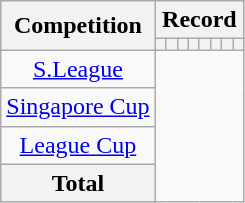<table class="wikitable" style="text-align: center">
<tr>
<th rowspan=2>Competition</th>
<th colspan=8>Record</th>
</tr>
<tr>
<th></th>
<th></th>
<th></th>
<th></th>
<th></th>
<th></th>
<th></th>
<th></th>
</tr>
<tr>
<td><a href='#'>S.League</a><br></td>
</tr>
<tr>
<td><a href='#'>Singapore Cup</a><br></td>
</tr>
<tr>
<td><a href='#'>League Cup</a><br></td>
</tr>
<tr>
<th>Total<br></th>
</tr>
</table>
